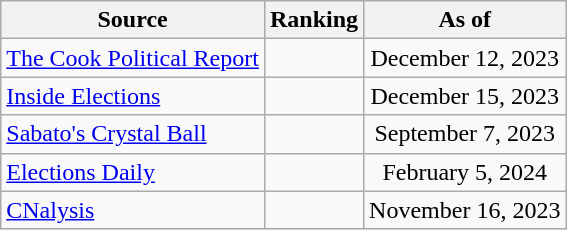<table class="wikitable" style="text-align:center">
<tr>
<th>Source</th>
<th>Ranking</th>
<th>As of</th>
</tr>
<tr>
<td align=left><a href='#'>The Cook Political Report</a></td>
<td></td>
<td>December 12, 2023</td>
</tr>
<tr>
<td align=left><a href='#'>Inside Elections</a></td>
<td></td>
<td>December 15, 2023</td>
</tr>
<tr>
<td align=left><a href='#'>Sabato's Crystal Ball</a></td>
<td></td>
<td>September 7, 2023</td>
</tr>
<tr>
<td align=left><a href='#'>Elections Daily</a></td>
<td></td>
<td>February 5, 2024</td>
</tr>
<tr>
<td align=left><a href='#'>CNalysis</a></td>
<td></td>
<td>November 16, 2023</td>
</tr>
</table>
